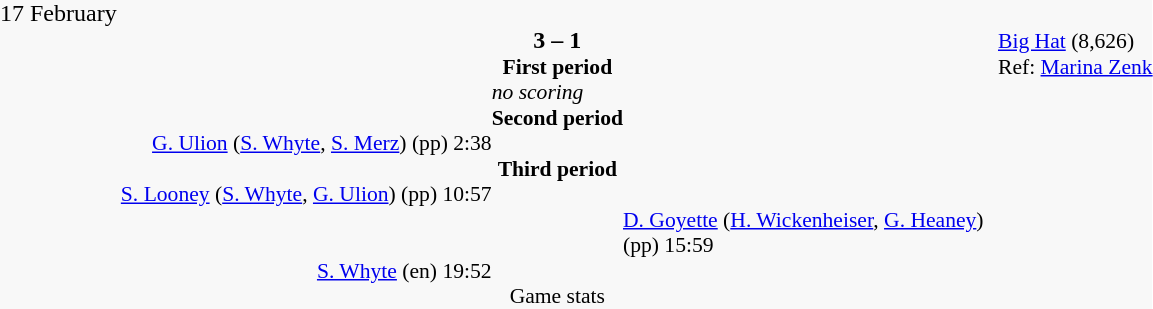<table cellpadding=0 cellspacing=0 border=0 style="background-color:#F8F8F8">
<tr>
<td></td>
</tr>
<tr>
<td>17 February</td>
</tr>
<tr>
<td></td>
<td align=right width="250"><strong></strong></td>
<td align=center><strong>3 – 1</strong></td>
<td width="250"><strong></strong> </td>
<td></td>
<td style=font-size:90%><a href='#'>Big Hat</a> (8,626)</td>
</tr>
<tr style=font-size:90%>
<td></td>
<td></td>
<td align=center><strong>First period</strong></td>
<td></td>
<td></td>
<td>Ref:  <a href='#'>Marina Zenk</a></td>
</tr>
<tr style=font-size:90%>
<td></td>
<td align=right></td>
<td><em>no scoring</em></td>
</tr>
<tr style=font-size:90%>
<td></td>
<td></td>
<td align=center><strong>Second period</strong></td>
<td></td>
<td></td>
<td></td>
</tr>
<tr style=font-size:90%>
<td></td>
<td align=right><a href='#'>G. Ulion</a> (<a href='#'>S. Whyte</a>, <a href='#'>S. Merz</a>) (pp) 2:38</td>
</tr>
<tr style=font-size:90%>
<td></td>
<td></td>
<td align=center><strong>Third period</strong></td>
<td></td>
<td></td>
<td></td>
</tr>
<tr style=font-size:90%>
<td></td>
<td align=right><a href='#'>S. Looney</a> (<a href='#'>S. Whyte</a>, <a href='#'>G. Ulion</a>) (pp) 10:57</td>
</tr>
<tr style=font-size:90%>
<td></td>
<td align=right></td>
<td></td>
<td><a href='#'>D. Goyette</a> (<a href='#'>H. Wickenheiser</a>, <a href='#'>G. Heaney</a>) (pp) 15:59</td>
</tr>
<tr style=font-size:90%>
<td></td>
<td align=right><a href='#'>S. Whyte</a> (en) 19:52</td>
</tr>
<tr style=font-size:90%>
<td></td>
<td></td>
<td align=center>Game stats</td>
<td></td>
<td></td>
<td></td>
</tr>
</table>
